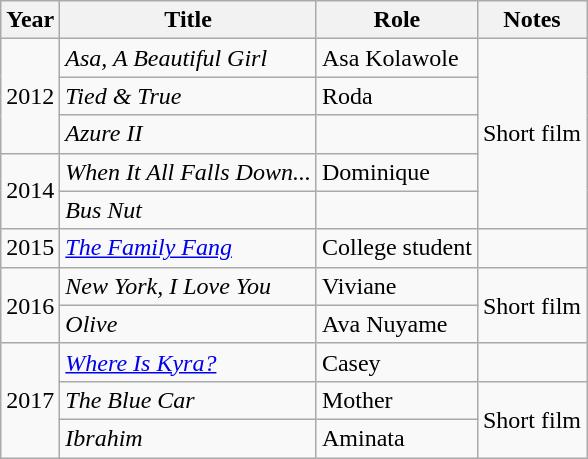<table class="wikitable sortable">
<tr>
<th>Year</th>
<th>Title</th>
<th>Role</th>
<th>Notes</th>
</tr>
<tr>
<td rowspan=3>2012</td>
<td><em>Asa, A Beautiful Girl</em></td>
<td>Asa Kolawole</td>
<td rowspan=5>Short film</td>
</tr>
<tr>
<td><em>Tied & True</em></td>
<td>Roda</td>
</tr>
<tr>
<td><em>Azure II</em></td>
<td></td>
</tr>
<tr>
<td rowspan=2>2014</td>
<td><em>When It All Falls Down...</em></td>
<td>Dominique</td>
</tr>
<tr>
<td><em>Bus Nut</em></td>
<td></td>
</tr>
<tr>
<td>2015</td>
<td><em><a href='#'>The Family Fang</a></em></td>
<td>College student</td>
<td></td>
</tr>
<tr>
<td rowspan=2>2016</td>
<td><em>New York, I Love You</em></td>
<td>Viviane</td>
<td rowspan=2>Short film</td>
</tr>
<tr>
<td><em>Olive</em></td>
<td>Ava Nuyame</td>
</tr>
<tr>
<td rowspan=3>2017</td>
<td><em><a href='#'>Where Is Kyra?</a></em></td>
<td>Casey</td>
<td></td>
</tr>
<tr>
<td><em>The Blue Car</em></td>
<td>Mother</td>
<td rowspan=2>Short film</td>
</tr>
<tr>
<td><em>Ibrahim</em></td>
<td>Aminata</td>
</tr>
</table>
